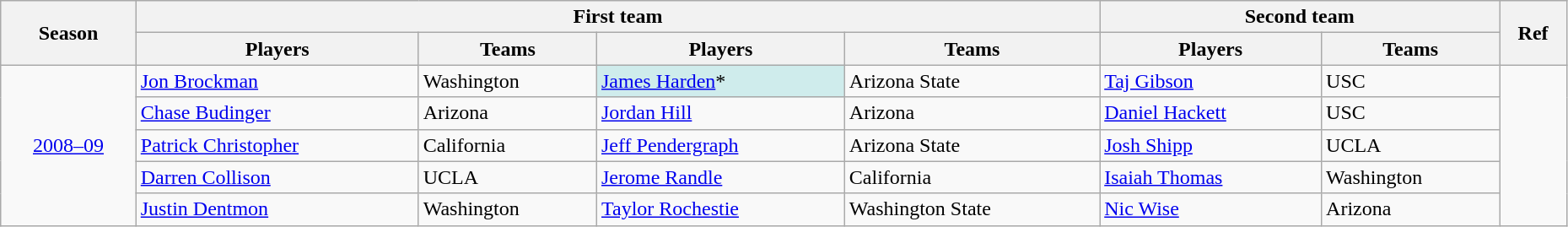<table class="wikitable" style="width:98%">
<tr>
<th rowspan=2>Season</th>
<th colspan=4>First team</th>
<th colspan=2>Second team</th>
<th rowspan=2>Ref</th>
</tr>
<tr>
<th>Players</th>
<th>Teams</th>
<th>Players</th>
<th>Teams</th>
<th>Players</th>
<th>Teams</th>
</tr>
<tr>
<td rowspan=5 style="text-align:center;"><a href='#'>2008–09</a></td>
<td><a href='#'>Jon Brockman</a></td>
<td>Washington</td>
<td style="background:#cfecec;"><a href='#'>James Harden</a>*</td>
<td>Arizona State</td>
<td><a href='#'>Taj Gibson</a></td>
<td>USC</td>
<td rowspan=5 style="text-align:center;"></td>
</tr>
<tr>
<td><a href='#'>Chase Budinger</a></td>
<td>Arizona</td>
<td><a href='#'>Jordan Hill</a></td>
<td>Arizona</td>
<td><a href='#'>Daniel Hackett</a></td>
<td>USC</td>
</tr>
<tr>
<td><a href='#'>Patrick Christopher</a></td>
<td>California</td>
<td><a href='#'>Jeff Pendergraph</a></td>
<td>Arizona State</td>
<td><a href='#'>Josh Shipp</a></td>
<td>UCLA</td>
</tr>
<tr>
<td><a href='#'>Darren Collison</a></td>
<td>UCLA</td>
<td><a href='#'>Jerome Randle</a></td>
<td>California</td>
<td><a href='#'>Isaiah Thomas</a></td>
<td>Washington</td>
</tr>
<tr>
<td><a href='#'>Justin Dentmon</a></td>
<td>Washington</td>
<td><a href='#'>Taylor Rochestie</a></td>
<td>Washington State</td>
<td><a href='#'>Nic Wise</a></td>
<td>Arizona</td>
</tr>
</table>
